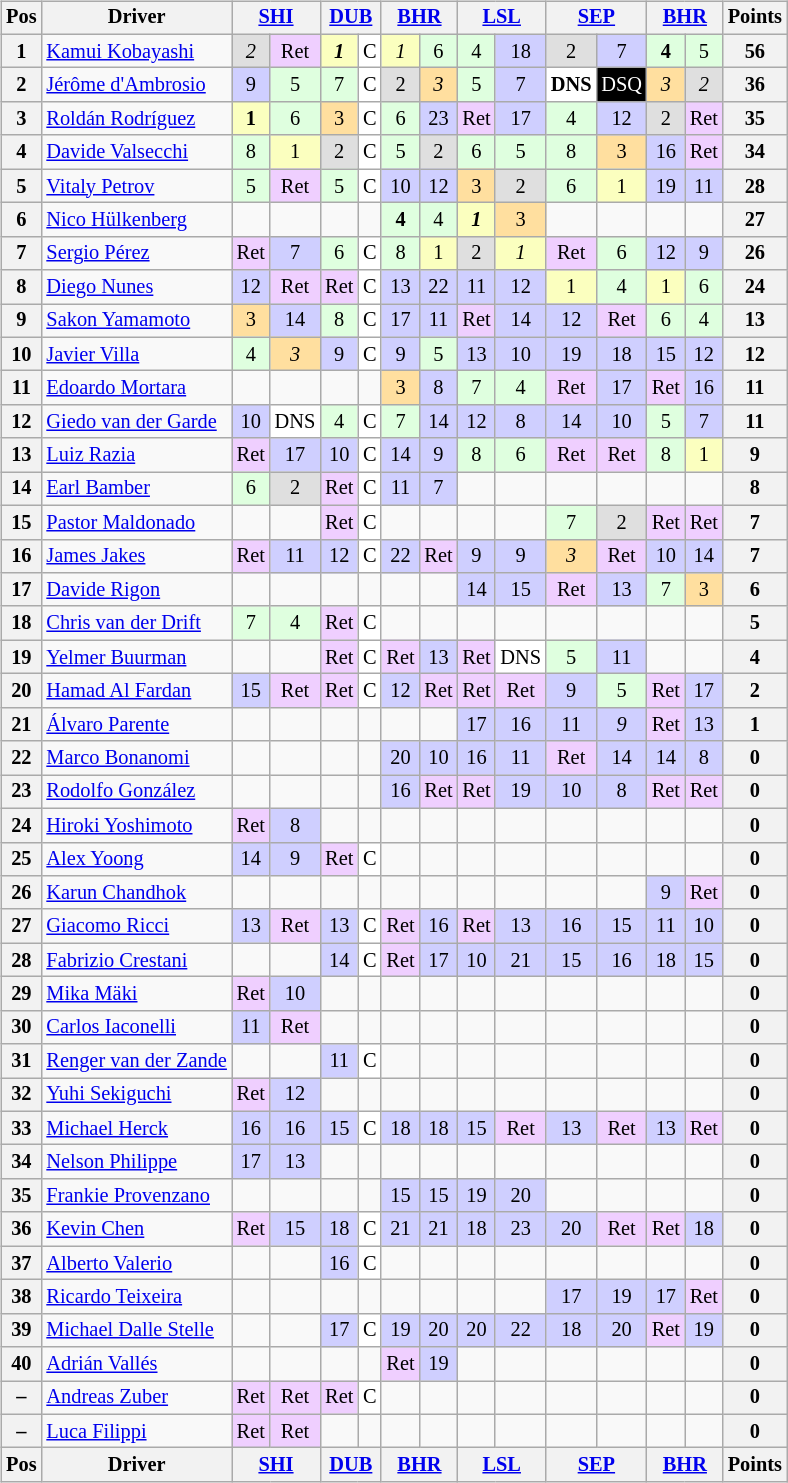<table>
<tr>
<td><br><table class="wikitable" style="font-size: 85%; text-align:center;">
<tr style="background:#f9f9f9" valign="top">
<th valign="middle">Pos</th>
<th valign="middle">Driver</th>
<th colspan=2><a href='#'>SHI</a><br></th>
<th colspan=2><a href='#'>DUB</a><br></th>
<th colspan=2><a href='#'>BHR</a><br></th>
<th colspan=2><a href='#'>LSL</a><br></th>
<th colspan=2><a href='#'>SEP</a><br></th>
<th colspan=2><a href='#'>BHR</a><br></th>
<th valign="middle">Points</th>
</tr>
<tr>
<th>1</th>
<td align="left"> <a href='#'>Kamui Kobayashi</a></td>
<td style="background:#DFDFDF;"><em>2</em></td>
<td style="background:#EFCFFF;">Ret</td>
<td style="background:#FBFFBF;"><strong><em>1</em></strong></td>
<td style="background:#FFFFFF;">C</td>
<td style="background:#FBFFBF;"><em>1</em></td>
<td style="background:#DFFFDF;">6</td>
<td style="background:#DFFFDF;">4</td>
<td style="background:#CFCFFF;">18</td>
<td style="background:#DFDFDF;">2</td>
<td style="background:#CFCFFF;">7</td>
<td style="background:#DFFFDF;"><strong>4</strong></td>
<td style="background:#DFFFDF;">5</td>
<th align="right"><strong>56</strong></th>
</tr>
<tr>
<th>2</th>
<td align="left"> <a href='#'>Jérôme d'Ambrosio</a></td>
<td style="background:#CFCFFF;">9</td>
<td style="background:#DFFFDF;">5</td>
<td style="background:#DFFFDF;">7</td>
<td style="background:#FFFFFF;">C</td>
<td style="background:#DFDFDF;">2</td>
<td style="background:#FFDF9F;"><em>3</em></td>
<td style="background:#DFFFDF;">5</td>
<td style="background:#CFCFFF;">7</td>
<td style="background:#FFFFFF;"><strong>DNS</strong></td>
<td style="background:black; color:white;">DSQ</td>
<td style="background:#FFDF9F;"><em>3</em></td>
<td style="background:#DFDFDF;"><em>2</em></td>
<th align="right"><strong>36</strong></th>
</tr>
<tr>
<th>3</th>
<td align="left"> <a href='#'>Roldán Rodríguez</a></td>
<td style="background:#FBFFBF;"><strong>1</strong></td>
<td style="background:#DFFFDF;">6</td>
<td style="background:#FFDF9F;">3</td>
<td style="background:#FFFFFF;">C</td>
<td style="background:#DFFFDF;">6</td>
<td style="background:#CFCFFF;">23</td>
<td style="background:#EFCFFF;">Ret</td>
<td style="background:#CFCFFF;">17</td>
<td style="background:#DFFFDF;">4</td>
<td style="background:#CFCFFF;">12</td>
<td style="background:#DFDFDF;">2</td>
<td style="background:#EFCFFF;">Ret</td>
<th align="right"><strong>35</strong></th>
</tr>
<tr>
<th>4</th>
<td align="left"> <a href='#'>Davide Valsecchi</a></td>
<td style="background:#DFFFDF;">8</td>
<td style="background:#FBFFBF;">1</td>
<td style="background:#DFDFDF;">2</td>
<td style="background:#FFFFFF;">C</td>
<td style="background:#DFFFDF;">5</td>
<td style="background:#DFDFDF;">2</td>
<td style="background:#DFFFDF;">6</td>
<td style="background:#DFFFDF;">5</td>
<td style="background:#DFFFDF;">8</td>
<td style="background:#FFDF9F;">3</td>
<td style="background:#CFCFFF;">16</td>
<td style="background:#EFCFFF;">Ret</td>
<th align="right"><strong>34</strong></th>
</tr>
<tr>
<th>5</th>
<td align="left"> <a href='#'>Vitaly Petrov</a></td>
<td style="background:#DFFFDF;">5</td>
<td style="background:#EFCFFF;">Ret</td>
<td style="background:#DFFFDF;">5</td>
<td style="background:#FFFFFF;">C</td>
<td style="background:#CFCFFF;">10</td>
<td style="background:#CFCFFF;">12</td>
<td style="background:#FFDF9F;">3</td>
<td style="background:#DFDFDF;">2</td>
<td style="background:#DFFFDF;">6</td>
<td style="background:#FBFFBF;">1</td>
<td style="background:#CFCFFF;">19</td>
<td style="background:#CFCFFF;">11</td>
<th align="right"><strong>28</strong></th>
</tr>
<tr>
<th>6</th>
<td align="left"> <a href='#'>Nico Hülkenberg</a></td>
<td></td>
<td></td>
<td></td>
<td></td>
<td style="background:#DFFFDF;"><strong>4</strong></td>
<td style="background:#DFFFDF;">4</td>
<td style="background:#FBFFBF;"><strong><em>1</em></strong></td>
<td style="background:#FFDF9F;">3</td>
<td></td>
<td></td>
<td></td>
<td></td>
<th align="right"><strong>27</strong></th>
</tr>
<tr>
<th>7</th>
<td align="left"> <a href='#'>Sergio Pérez</a></td>
<td style="background:#EFCFFF;">Ret</td>
<td style="background:#CFCFFF;">7</td>
<td style="background:#DFFFDF;">6</td>
<td style="background:#FFFFFF;">C</td>
<td style="background:#DFFFDF;">8</td>
<td style="background:#FBFFBF;">1</td>
<td style="background:#DFDFDF;">2</td>
<td style="background:#FBFFBF;"><em>1</em></td>
<td style="background:#EFCFFF;">Ret</td>
<td style="background:#DFFFDF;">6</td>
<td style="background:#CFCFFF;">12</td>
<td style="background:#CFCFFF;">9</td>
<th align="right"><strong>26</strong></th>
</tr>
<tr>
<th>8</th>
<td align="left"> <a href='#'>Diego Nunes</a></td>
<td style="background:#CFCFFF;">12</td>
<td style="background:#EFCFFF;">Ret</td>
<td style="background:#EFCFFF;">Ret</td>
<td style="background:#FFFFFF;">C</td>
<td style="background:#CFCFFF;">13</td>
<td style="background:#CFCFFF;">22</td>
<td style="background:#CFCFFF;">11</td>
<td style="background:#CFCFFF;">12</td>
<td style="background:#FBFFBF;">1</td>
<td style="background:#DFFFDF;">4</td>
<td style="background:#FBFFBF;">1</td>
<td style="background:#DFFFDF;">6</td>
<th align="right"><strong>24</strong></th>
</tr>
<tr>
<th>9</th>
<td align="left"> <a href='#'>Sakon Yamamoto</a></td>
<td style="background:#FFDF9F;">3</td>
<td style="background:#CFCFFF;">14</td>
<td style="background:#DFFFDF;">8</td>
<td style="background:#FFFFFF;">C</td>
<td style="background:#CFCFFF;">17</td>
<td style="background:#CFCFFF;">11</td>
<td style="background:#EFCFFF;">Ret</td>
<td style="background:#CFCFFF;">14</td>
<td style="background:#CFCFFF;">12</td>
<td style="background:#EFCFFF;">Ret</td>
<td style="background:#DFFFDF;">6</td>
<td style="background:#DFFFDF;">4</td>
<th align="right"><strong>13</strong></th>
</tr>
<tr>
<th>10</th>
<td align="left"> <a href='#'>Javier Villa</a></td>
<td style="background:#DFFFDF;">4</td>
<td style="background:#FFDF9F;"><em>3</em></td>
<td style="background:#CFCFFF;">9</td>
<td style="background:#FFFFFF;">C</td>
<td style="background:#CFCFFF;">9</td>
<td style="background:#DFFFDF;">5</td>
<td style="background:#CFCFFF;">13</td>
<td style="background:#CFCFFF;">10</td>
<td style="background:#CFCFFF;">19</td>
<td style="background:#CFCFFF;">18</td>
<td style="background:#CFCFFF;">15</td>
<td style="background:#CFCFFF;">12</td>
<th align="right"><strong>12</strong></th>
</tr>
<tr>
<th>11</th>
<td align="left"> <a href='#'>Edoardo Mortara</a></td>
<td></td>
<td></td>
<td></td>
<td></td>
<td style="background:#FFDF9F;">3</td>
<td style="background:#CFCFFF;">8</td>
<td style="background:#DFFFDF;">7</td>
<td style="background:#DFFFDF;">4</td>
<td style="background:#EFCFFF;">Ret</td>
<td style="background:#CFCFFF;">17</td>
<td style="background:#EFCFFF;">Ret</td>
<td style="background:#CFCFFF;">16</td>
<th align="right"><strong>11</strong></th>
</tr>
<tr>
<th>12</th>
<td align="left"> <a href='#'>Giedo van der Garde</a></td>
<td style="background:#CFCFFF;">10</td>
<td style="background:#FFFFFF;">DNS</td>
<td style="background:#DFFFDF;">4</td>
<td style="background:#FFFFFF;">C</td>
<td style="background:#DFFFDF;">7</td>
<td style="background:#CFCFFF;">14</td>
<td style="background:#CFCFFF;">12</td>
<td style="background:#CFCFFF;">8</td>
<td style="background:#CFCFFF;">14</td>
<td style="background:#CFCFFF;">10</td>
<td style="background:#DFFFDF;">5</td>
<td style="background:#CFCFFF;">7</td>
<th align="right"><strong>11</strong></th>
</tr>
<tr>
<th>13</th>
<td align="left"> <a href='#'>Luiz Razia</a></td>
<td style="background:#EFCFFF;">Ret</td>
<td style="background:#CFCFFF;">17</td>
<td style="background:#CFCFFF;">10</td>
<td style="background:#FFFFFF;">C</td>
<td style="background:#CFCFFF;">14</td>
<td style="background:#CFCFFF;">9</td>
<td style="background:#DFFFDF;">8</td>
<td style="background:#DFFFDF;">6</td>
<td style="background:#EFCFFF;">Ret</td>
<td style="background:#EFCFFF;">Ret</td>
<td style="background:#DFFFDF;">8</td>
<td style="background:#FBFFBF;">1</td>
<th align="right"><strong>9</strong></th>
</tr>
<tr>
<th>14</th>
<td align="left"> <a href='#'>Earl Bamber</a></td>
<td style="background:#DFFFDF;">6</td>
<td style="background:#DFDFDF;">2</td>
<td style="background:#EFCFFF;">Ret</td>
<td style="background:#FFFFFF;">C</td>
<td style="background:#CFCFFF;">11</td>
<td style="background:#CFCFFF;">7</td>
<td></td>
<td></td>
<td></td>
<td></td>
<td></td>
<td></td>
<th align="right"><strong>8</strong></th>
</tr>
<tr>
<th>15</th>
<td align="left"> <a href='#'>Pastor Maldonado</a></td>
<td></td>
<td></td>
<td style="background:#EFCFFF;">Ret</td>
<td style="background:#FFFFFF;">C</td>
<td></td>
<td></td>
<td></td>
<td></td>
<td style="background:#DFFFDF;">7</td>
<td style="background:#DFDFDF;">2</td>
<td style="background:#EFCFFF;">Ret</td>
<td style="background:#EFCFFF;">Ret</td>
<th align="right"><strong>7</strong></th>
</tr>
<tr>
<th>16</th>
<td align="left"> <a href='#'>James Jakes</a></td>
<td style="background:#EFCFFF;">Ret</td>
<td style="background:#CFCFFF;">11</td>
<td style="background:#CFCFFF;">12</td>
<td style="background:#FFFFFF;">C</td>
<td style="background:#CFCFFF;">22</td>
<td style="background:#EFCFFF;">Ret</td>
<td style="background:#CFCFFF;">9</td>
<td style="background:#CFCFFF;">9</td>
<td style="background:#FFDF9F;"><em>3</em></td>
<td style="background:#EFCFFF;">Ret</td>
<td style="background:#CFCFFF;">10</td>
<td style="background:#CFCFFF;">14</td>
<th align="right"><strong>7</strong></th>
</tr>
<tr>
<th>17</th>
<td align="left"> <a href='#'>Davide Rigon</a></td>
<td></td>
<td></td>
<td></td>
<td></td>
<td></td>
<td></td>
<td style="background:#CFCFFF;">14</td>
<td style="background:#CFCFFF;">15</td>
<td style="background:#EFCFFF;">Ret</td>
<td style="background:#CFCFFF;">13</td>
<td style="background:#DFFFDF;">7</td>
<td style="background:#FFDF9F;">3</td>
<th align="right"><strong>6</strong></th>
</tr>
<tr>
<th>18</th>
<td align="left"> <a href='#'>Chris van der Drift</a></td>
<td style="background:#DFFFDF;">7</td>
<td style="background:#DFFFDF;">4</td>
<td style="background:#EFCFFF;">Ret</td>
<td style="background:#FFFFFF;">C</td>
<td></td>
<td></td>
<td></td>
<td></td>
<td></td>
<td></td>
<td></td>
<td></td>
<th align="right"><strong>5</strong></th>
</tr>
<tr>
<th>19</th>
<td align="left"> <a href='#'>Yelmer Buurman</a></td>
<td></td>
<td></td>
<td style="background:#EFCFFF;">Ret</td>
<td style="background:#FFFFFF;">C</td>
<td style="background:#EFCFFF;">Ret</td>
<td style="background:#CFCFFF;">13</td>
<td style="background:#EFCFFF;">Ret</td>
<td style="background:#FFFFFF;">DNS</td>
<td style="background:#DFFFDF;">5</td>
<td style="background:#CFCFFF;">11</td>
<td></td>
<td></td>
<th align="right"><strong>4</strong></th>
</tr>
<tr>
<th>20</th>
<td align="left"> <a href='#'>Hamad Al Fardan</a></td>
<td style="background:#CFCFFF;">15</td>
<td style="background:#EFCFFF;">Ret</td>
<td style="background:#EFCFFF;">Ret</td>
<td style="background:#FFFFFF;">C</td>
<td style="background:#CFCFFF;">12</td>
<td style="background:#EFCFFF;">Ret</td>
<td style="background:#EFCFFF;">Ret</td>
<td style="background:#EFCFFF;">Ret</td>
<td style="background:#CFCFFF;">9</td>
<td style="background:#DFFFDF;">5</td>
<td style="background:#EFCFFF;">Ret</td>
<td style="background:#CFCFFF;">17</td>
<th align="right"><strong>2</strong></th>
</tr>
<tr>
<th>21</th>
<td align="left"> <a href='#'>Álvaro Parente</a></td>
<td></td>
<td></td>
<td></td>
<td></td>
<td></td>
<td></td>
<td style="background:#CFCFFF;">17</td>
<td style="background:#CFCFFF;">16</td>
<td style="background:#CFCFFF;">11</td>
<td style="background:#CFCFFF;"><em>9</em></td>
<td style="background:#EFCFFF;">Ret</td>
<td style="background:#CFCFFF;">13</td>
<th align="right"><strong>1</strong></th>
</tr>
<tr>
<th>22</th>
<td align="left"> <a href='#'>Marco Bonanomi</a></td>
<td></td>
<td></td>
<td></td>
<td></td>
<td style="background:#CFCFFF;">20</td>
<td style="background:#CFCFFF;">10</td>
<td style="background:#CFCFFF;">16</td>
<td style="background:#CFCFFF;">11</td>
<td style="background:#EFCFFF;">Ret</td>
<td style="background:#CFCFFF;">14</td>
<td style="background:#CFCFFF;">14</td>
<td style="background:#CFCFFF;">8</td>
<th align="right"><strong>0</strong></th>
</tr>
<tr>
<th>23</th>
<td align="left"> <a href='#'>Rodolfo González</a></td>
<td></td>
<td></td>
<td></td>
<td></td>
<td style="background:#CFCFFF;">16</td>
<td style="background:#EFCFFF;">Ret</td>
<td style="background:#EFCFFF;">Ret</td>
<td style="background:#CFCFFF;">19</td>
<td style="background:#CFCFFF;">10</td>
<td style="background:#CFCFFF;">8</td>
<td style="background:#EFCFFF;">Ret</td>
<td style="background:#EFCFFF;">Ret</td>
<th align="right"><strong>0</strong></th>
</tr>
<tr>
<th>24</th>
<td align="left"> <a href='#'>Hiroki Yoshimoto</a></td>
<td style="background:#EFCFFF;">Ret</td>
<td style="background:#CFCFFF;">8</td>
<td></td>
<td></td>
<td></td>
<td></td>
<td></td>
<td></td>
<td></td>
<td></td>
<td></td>
<td></td>
<th align="right"><strong>0</strong></th>
</tr>
<tr>
<th>25</th>
<td align="left"> <a href='#'>Alex Yoong</a></td>
<td style="background:#CFCFFF;">14</td>
<td style="background:#CFCFFF;">9</td>
<td style="background:#EFCFFF;">Ret</td>
<td style="background:#FFFFFF;">C</td>
<td></td>
<td></td>
<td></td>
<td></td>
<td></td>
<td></td>
<td></td>
<td></td>
<th align="right"><strong>0</strong></th>
</tr>
<tr>
<th>26</th>
<td align="left"> <a href='#'>Karun Chandhok</a></td>
<td></td>
<td></td>
<td></td>
<td></td>
<td></td>
<td></td>
<td></td>
<td></td>
<td></td>
<td></td>
<td style="background:#CFCFFF;">9</td>
<td style="background:#EFCFFF;">Ret</td>
<th align="right"><strong>0</strong></th>
</tr>
<tr>
<th>27</th>
<td align="left"> <a href='#'>Giacomo Ricci</a></td>
<td style="background:#CFCFFF;">13</td>
<td style="background:#EFCFFF;">Ret</td>
<td style="background:#CFCFFF;">13</td>
<td style="background:#FFFFFF;">C</td>
<td style="background:#EFCFFF;">Ret</td>
<td style="background:#CFCFFF;">16</td>
<td style="background:#EFCFFF;">Ret</td>
<td style="background:#CFCFFF;">13</td>
<td style="background:#CFCFFF;">16</td>
<td style="background:#CFCFFF;">15</td>
<td style="background:#CFCFFF;">11</td>
<td style="background:#CFCFFF;">10</td>
<th align="right"><strong>0</strong></th>
</tr>
<tr>
<th>28</th>
<td align="left"> <a href='#'>Fabrizio Crestani</a></td>
<td></td>
<td></td>
<td style="background:#CFCFFF;">14</td>
<td style="background:#FFFFFF;">C</td>
<td style="background:#EFCFFF;">Ret</td>
<td style="background:#CFCFFF;">17</td>
<td style="background:#CFCFFF;">10</td>
<td style="background:#CFCFFF;">21</td>
<td style="background:#CFCFFF;">15</td>
<td style="background:#CFCFFF;">16</td>
<td style="background:#CFCFFF;">18</td>
<td style="background:#CFCFFF;">15</td>
<th align="right"><strong>0</strong></th>
</tr>
<tr>
<th>29</th>
<td align="left"> <a href='#'>Mika Mäki</a></td>
<td style="background:#EFCFFF;">Ret</td>
<td style="background:#CFCFFF;">10</td>
<td></td>
<td></td>
<td></td>
<td></td>
<td></td>
<td></td>
<td></td>
<td></td>
<td></td>
<td></td>
<th align="right"><strong>0</strong></th>
</tr>
<tr>
<th>30</th>
<td align="left"> <a href='#'>Carlos Iaconelli</a></td>
<td style="background:#CFCFFF;">11</td>
<td style="background:#EFCFFF;">Ret</td>
<td></td>
<td></td>
<td></td>
<td></td>
<td></td>
<td></td>
<td></td>
<td></td>
<td></td>
<td></td>
<th align="right"><strong>0</strong></th>
</tr>
<tr>
<th>31</th>
<td align="left" nowrap> <a href='#'>Renger van der Zande</a></td>
<td></td>
<td></td>
<td style="background:#CFCFFF;">11</td>
<td style="background:#FFFFFF;">C</td>
<td></td>
<td></td>
<td></td>
<td></td>
<td></td>
<td></td>
<td></td>
<td></td>
<th align="right"><strong>0</strong></th>
</tr>
<tr>
<th>32</th>
<td align="left"> <a href='#'>Yuhi Sekiguchi</a></td>
<td style="background:#EFCFFF;">Ret</td>
<td style="background:#CFCFFF;">12</td>
<td></td>
<td></td>
<td></td>
<td></td>
<td></td>
<td></td>
<td></td>
<td></td>
<td></td>
<td></td>
<th align="right"><strong>0</strong></th>
</tr>
<tr>
<th>33</th>
<td align="left"> <a href='#'>Michael Herck</a></td>
<td style="background:#CFCFFF;">16</td>
<td style="background:#CFCFFF;">16</td>
<td style="background:#CFCFFF;">15</td>
<td style="background:#FFFFFF;">C</td>
<td style="background:#CFCFFF;">18</td>
<td style="background:#CFCFFF;">18</td>
<td style="background:#CFCFFF;">15</td>
<td style="background:#EFCFFF;">Ret</td>
<td style="background:#CFCFFF;">13</td>
<td style="background:#EFCFFF;">Ret</td>
<td style="background:#CFCFFF;">13</td>
<td style="background:#EFCFFF;">Ret</td>
<th align="right"><strong>0</strong></th>
</tr>
<tr>
<th>34</th>
<td align="left"> <a href='#'>Nelson Philippe</a></td>
<td style="background:#CFCFFF;">17</td>
<td style="background:#CFCFFF;">13</td>
<td></td>
<td></td>
<td></td>
<td></td>
<td></td>
<td></td>
<td></td>
<td></td>
<td></td>
<td></td>
<th align="right"><strong>0</strong></th>
</tr>
<tr>
<th>35</th>
<td align="left"> <a href='#'>Frankie Provenzano</a></td>
<td></td>
<td></td>
<td></td>
<td></td>
<td style="background:#CFCFFF;">15</td>
<td style="background:#CFCFFF;">15</td>
<td style="background:#CFCFFF;">19</td>
<td style="background:#CFCFFF;">20</td>
<td></td>
<td></td>
<td></td>
<td></td>
<th align="right"><strong>0</strong></th>
</tr>
<tr>
<th>36</th>
<td align="left"> <a href='#'>Kevin Chen</a></td>
<td style="background:#EFCFFF;">Ret</td>
<td style="background:#CFCFFF;">15</td>
<td style="background:#CFCFFF;">18</td>
<td style="background:#FFFFFF;">C</td>
<td style="background:#CFCFFF;">21</td>
<td style="background:#CFCFFF;">21</td>
<td style="background:#CFCFFF;">18</td>
<td style="background:#CFCFFF;">23</td>
<td style="background:#CFCFFF;">20</td>
<td style="background:#EFCFFF;">Ret</td>
<td style="background:#EFCFFF;">Ret</td>
<td style="background:#CFCFFF;">18</td>
<th align="right"><strong>0</strong></th>
</tr>
<tr>
<th>37</th>
<td align="left"> <a href='#'>Alberto Valerio</a></td>
<td></td>
<td></td>
<td style="background:#CFCFFF;">16</td>
<td style="background:#FFFFFF;">C</td>
<td></td>
<td></td>
<td></td>
<td></td>
<td></td>
<td></td>
<td></td>
<td></td>
<th align="right"><strong>0</strong></th>
</tr>
<tr>
<th>38</th>
<td align="left"> <a href='#'>Ricardo Teixeira</a></td>
<td></td>
<td></td>
<td></td>
<td></td>
<td></td>
<td></td>
<td></td>
<td></td>
<td style="background:#CFCFFF;">17</td>
<td style="background:#CFCFFF;">19</td>
<td style="background:#CFCFFF;">17</td>
<td style="background:#EFCFFF;">Ret</td>
<th align="right"><strong>0</strong></th>
</tr>
<tr>
<th>39</th>
<td align="left"> <a href='#'>Michael Dalle Stelle</a></td>
<td></td>
<td></td>
<td style="background:#CFCFFF;">17</td>
<td style="background:#FFFFFF;">C</td>
<td style="background:#CFCFFF;">19</td>
<td style="background:#CFCFFF;">20</td>
<td style="background:#CFCFFF;">20</td>
<td style="background:#CFCFFF;">22</td>
<td style="background:#CFCFFF;">18</td>
<td style="background:#CFCFFF;">20</td>
<td style="background:#EFCFFF;">Ret</td>
<td style="background:#CFCFFF;">19</td>
<th align="right"><strong>0</strong></th>
</tr>
<tr>
<th>40</th>
<td align="left"> <a href='#'>Adrián Vallés</a></td>
<td></td>
<td></td>
<td></td>
<td></td>
<td style="background:#EFCFFF;">Ret</td>
<td style="background:#CFCFFF;">19</td>
<td></td>
<td></td>
<td></td>
<td></td>
<td></td>
<td></td>
<th align="right"><strong>0</strong></th>
</tr>
<tr>
<th>–</th>
<td align="left"> <a href='#'>Andreas Zuber</a></td>
<td style="background:#EFCFFF;">Ret</td>
<td style="background:#EFCFFF;">Ret</td>
<td style="background:#EFCFFF;">Ret</td>
<td style="background:#FFFFFF;">C</td>
<td></td>
<td></td>
<td></td>
<td></td>
<td></td>
<td></td>
<td></td>
<td></td>
<th align="right"><strong>0</strong></th>
</tr>
<tr>
<th>–</th>
<td align="left"> <a href='#'>Luca Filippi</a></td>
<td style="background:#EFCFFF;">Ret</td>
<td style="background:#EFCFFF;">Ret</td>
<td></td>
<td></td>
<td></td>
<td></td>
<td></td>
<td></td>
<td></td>
<td></td>
<td></td>
<td></td>
<th align="right"><strong>0</strong></th>
</tr>
<tr style="background:#f9f9f9" valign="top">
<th valign="middle">Pos</th>
<th valign="middle">Driver</th>
<th colspan=2><a href='#'>SHI</a><br></th>
<th colspan=2><a href='#'>DUB</a><br></th>
<th colspan=2><a href='#'>BHR</a><br></th>
<th colspan=2><a href='#'>LSL</a><br></th>
<th colspan=2><a href='#'>SEP</a><br></th>
<th colspan=2><a href='#'>BHR</a><br></th>
<th valign="middle">Points</th>
</tr>
</table>
</td>
<td valign="top"><br></td>
</tr>
</table>
